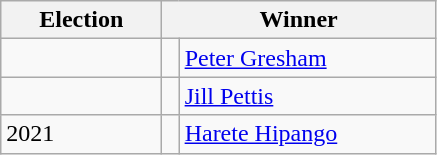<table class="wikitable">
<tr>
<th width=100>Election</th>
<th width=175 colspan=2>Winner</th>
</tr>
<tr>
<td></td>
<td></td>
<td><a href='#'>Peter Gresham</a></td>
</tr>
<tr>
<td></td>
<td></td>
<td><a href='#'>Jill Pettis</a></td>
</tr>
<tr>
<td>2021</td>
<td></td>
<td><a href='#'>Harete Hipango</a></td>
</tr>
</table>
